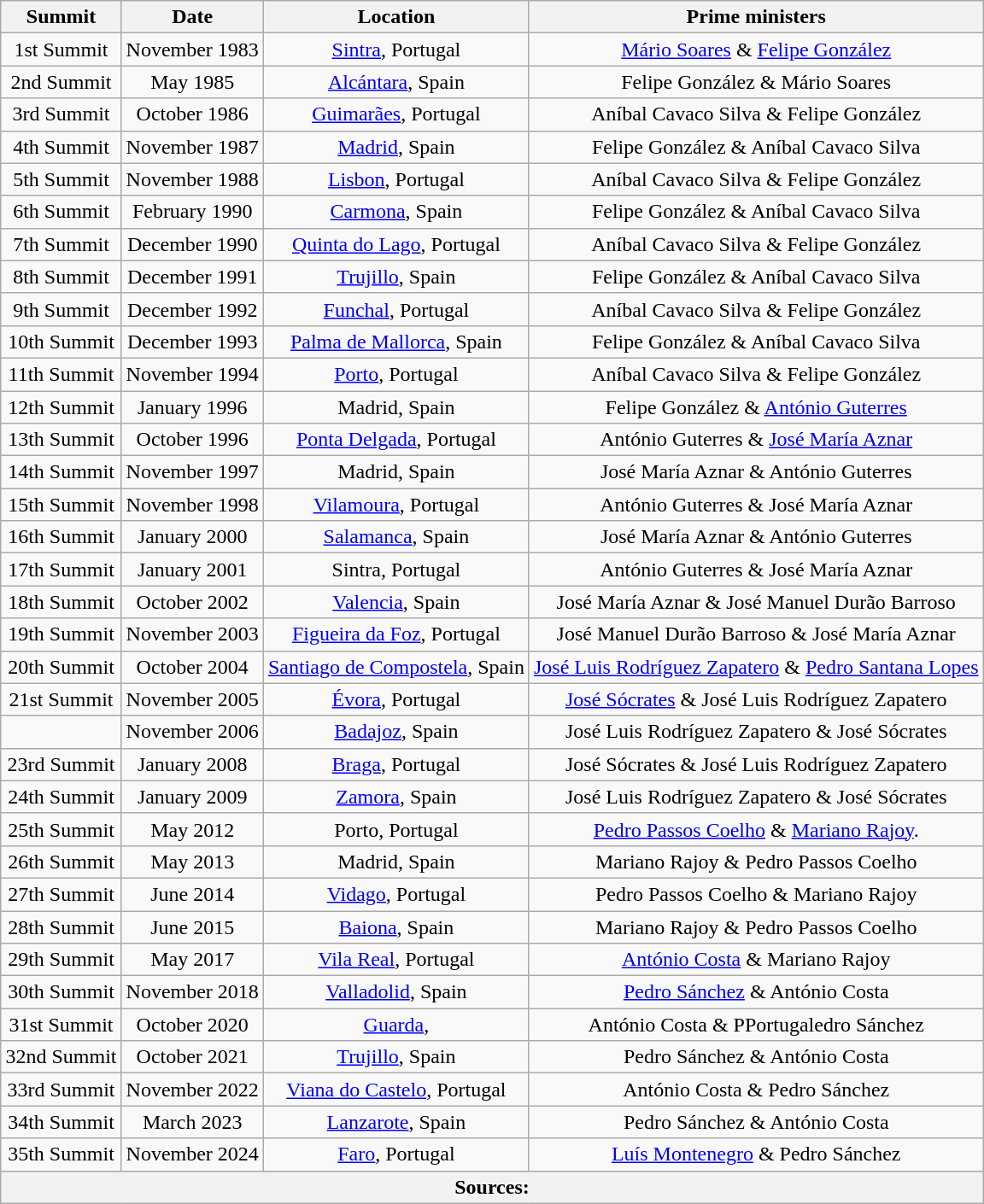<table class="wikitable" style="margin:1em auto; text-align:center;">
<tr>
<th>Summit</th>
<th>Date</th>
<th>Location</th>
<th>Prime ministers<br></th>
</tr>
<tr>
<td>1st Summit</td>
<td>November 1983</td>
<td><a href='#'>Sintra</a>, Portugal</td>
<td><a href='#'>Mário Soares</a> & <a href='#'>Felipe González</a></td>
</tr>
<tr>
<td>2nd Summit</td>
<td>May 1985</td>
<td><a href='#'>Alcántara</a>, Spain</td>
<td>Felipe González & Mário Soares</td>
</tr>
<tr>
<td>3rd Summit</td>
<td>October 1986</td>
<td><a href='#'>Guimarães</a>, Portugal</td>
<td>Aníbal Cavaco Silva & Felipe González</td>
</tr>
<tr>
<td>4th Summit</td>
<td>November 1987</td>
<td><a href='#'>Madrid</a>, Spain</td>
<td>Felipe González & Aníbal Cavaco Silva</td>
</tr>
<tr>
<td>5th Summit</td>
<td>November 1988</td>
<td><a href='#'>Lisbon</a>, Portugal</td>
<td>Aníbal Cavaco Silva & Felipe González</td>
</tr>
<tr>
<td>6th Summit</td>
<td>February 1990</td>
<td><a href='#'>Carmona</a>, Spain</td>
<td>Felipe González & Aníbal Cavaco Silva</td>
</tr>
<tr>
<td>7th Summit</td>
<td>December 1990</td>
<td><a href='#'>Quinta do Lago</a>, Portugal</td>
<td>Aníbal Cavaco Silva & Felipe González</td>
</tr>
<tr>
<td>8th Summit</td>
<td>December 1991</td>
<td><a href='#'>Trujillo</a>, Spain</td>
<td>Felipe González & Aníbal Cavaco Silva</td>
</tr>
<tr>
<td>9th Summit</td>
<td>December 1992</td>
<td><a href='#'>Funchal</a>, Portugal</td>
<td>Aníbal Cavaco Silva & Felipe González</td>
</tr>
<tr>
<td>10th Summit</td>
<td>December 1993</td>
<td><a href='#'>Palma de Mallorca</a>, Spain</td>
<td>Felipe González & Aníbal Cavaco Silva</td>
</tr>
<tr>
<td>11th Summit</td>
<td>November 1994</td>
<td><a href='#'>Porto</a>, Portugal</td>
<td>Aníbal Cavaco Silva & Felipe González</td>
</tr>
<tr>
<td>12th Summit</td>
<td>January 1996</td>
<td>Madrid, Spain</td>
<td>Felipe González & <a href='#'>António Guterres</a></td>
</tr>
<tr>
<td>13th Summit</td>
<td>October 1996</td>
<td><a href='#'>Ponta Delgada</a>, Portugal</td>
<td>António Guterres & <a href='#'>José María Aznar</a></td>
</tr>
<tr>
<td>14th Summit</td>
<td>November 1997</td>
<td>Madrid, Spain</td>
<td>José María Aznar & António Guterres</td>
</tr>
<tr>
<td>15th Summit</td>
<td>November 1998</td>
<td><a href='#'>Vilamoura</a>, Portugal</td>
<td>António Guterres & José María Aznar</td>
</tr>
<tr>
<td>16th Summit</td>
<td>January 2000</td>
<td><a href='#'>Salamanca</a>, Spain</td>
<td>José María Aznar & António Guterres</td>
</tr>
<tr>
<td>17th Summit</td>
<td>January 2001</td>
<td>Sintra, Portugal</td>
<td>António Guterres & José María Aznar</td>
</tr>
<tr>
<td>18th Summit</td>
<td>October 2002</td>
<td><a href='#'>Valencia</a>, Spain</td>
<td>José María Aznar & José Manuel Durão Barroso</td>
</tr>
<tr>
<td>19th Summit</td>
<td>November 2003</td>
<td><a href='#'>Figueira da Foz</a>, Portugal</td>
<td>José Manuel Durão Barroso & José María Aznar</td>
</tr>
<tr>
<td>20th Summit</td>
<td>October 2004</td>
<td><a href='#'>Santiago de Compostela</a>, Spain</td>
<td><a href='#'>José Luis Rodríguez Zapatero</a> & <a href='#'>Pedro Santana Lopes</a></td>
</tr>
<tr>
<td>21st Summit</td>
<td>November 2005</td>
<td><a href='#'>Évora</a>, Portugal</td>
<td><a href='#'>José Sócrates</a> & José Luis Rodríguez Zapatero</td>
</tr>
<tr>
<td></td>
<td>November 2006</td>
<td><a href='#'>Badajoz</a>, Spain</td>
<td>José Luis Rodríguez Zapatero & José Sócrates</td>
</tr>
<tr>
<td>23rd Summit</td>
<td>January 2008</td>
<td><a href='#'>Braga</a>, Portugal</td>
<td>José Sócrates & José Luis Rodríguez Zapatero</td>
</tr>
<tr>
<td>24th Summit</td>
<td>January 2009</td>
<td><a href='#'>Zamora</a>, Spain</td>
<td>José Luis Rodríguez Zapatero & José Sócrates</td>
</tr>
<tr>
<td>25th Summit</td>
<td>May 2012</td>
<td>Porto, Portugal</td>
<td><a href='#'>Pedro Passos Coelho</a> & <a href='#'>Mariano Rajoy</a>.</td>
</tr>
<tr>
<td>26th Summit</td>
<td>May 2013</td>
<td>Madrid, Spain</td>
<td>Mariano Rajoy & Pedro Passos Coelho</td>
</tr>
<tr>
<td>27th Summit</td>
<td>June 2014</td>
<td><a href='#'>Vidago</a>, Portugal</td>
<td>Pedro Passos Coelho & Mariano Rajoy</td>
</tr>
<tr>
<td>28th Summit</td>
<td>June 2015</td>
<td><a href='#'>Baiona</a>, Spain</td>
<td>Mariano Rajoy & Pedro Passos Coelho</td>
</tr>
<tr>
<td>29th Summit</td>
<td>May 2017</td>
<td><a href='#'>Vila Real</a>, Portugal</td>
<td><a href='#'>António Costa</a> & Mariano Rajoy</td>
</tr>
<tr>
<td>30th Summit</td>
<td>November 2018</td>
<td><a href='#'>Valladolid</a>, Spain</td>
<td><a href='#'>Pedro Sánchez</a> & António Costa</td>
</tr>
<tr>
<td>31st Summit</td>
<td>October 2020</td>
<td><a href='#'>Guarda</a>,</td>
<td>António Costa & PPortugaledro Sánchez</td>
</tr>
<tr>
<td>32nd Summit</td>
<td>October 2021</td>
<td><a href='#'>Trujillo</a>, Spain</td>
<td>Pedro Sánchez & António Costa</td>
</tr>
<tr>
<td>33rd Summit</td>
<td>November 2022</td>
<td><a href='#'>Viana do Castelo</a>, Portugal</td>
<td>António Costa & Pedro Sánchez</td>
</tr>
<tr>
<td>34th Summit</td>
<td>March 2023</td>
<td><a href='#'>Lanzarote</a>, Spain</td>
<td>Pedro Sánchez & António Costa</td>
</tr>
<tr>
<td>35th Summit</td>
<td>November 2024</td>
<td><a href='#'>Faro</a>, Portugal</td>
<td><a href='#'>Luís Montenegro</a> & Pedro Sánchez</td>
</tr>
<tr>
<th colspan = "4">Sources: </th>
</tr>
</table>
